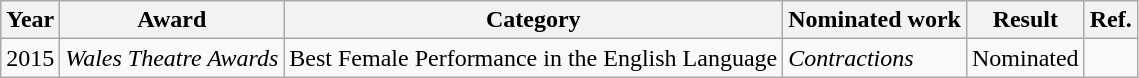<table class="wikitable">
<tr>
<th>Year</th>
<th>Award</th>
<th>Category</th>
<th>Nominated work</th>
<th>Result</th>
<th>Ref.</th>
</tr>
<tr>
<td>2015</td>
<td><em>Wales Theatre Awards</em></td>
<td>Best Female Performance in the English Language</td>
<td><em>Contractions</em></td>
<td>Nominated</td>
<td></td>
</tr>
</table>
